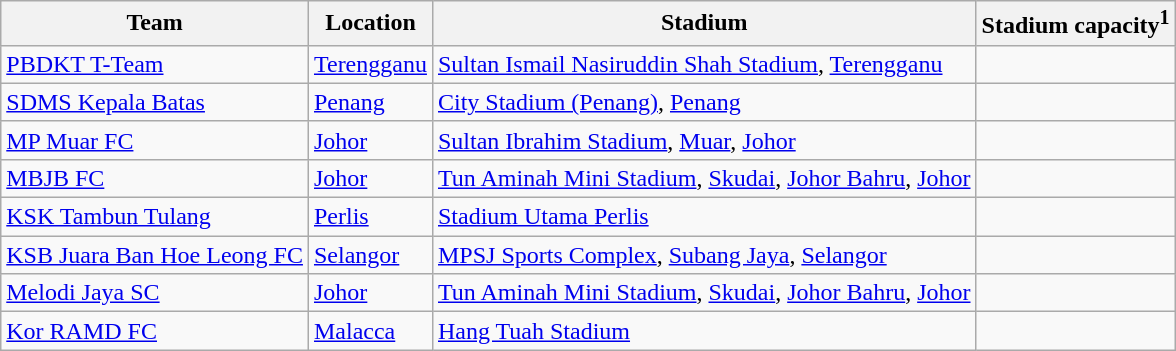<table class="wikitable sortable" style="text-align: left;">
<tr>
<th>Team</th>
<th>Location</th>
<th>Stadium</th>
<th>Stadium capacity<sup>1</sup></th>
</tr>
<tr>
<td><a href='#'>PBDKT T-Team</a></td>
<td><a href='#'>Terengganu</a></td>
<td><a href='#'>Sultan Ismail Nasiruddin Shah Stadium</a>, <a href='#'>Terengganu</a></td>
<td></td>
</tr>
<tr>
<td><a href='#'>SDMS Kepala Batas</a></td>
<td><a href='#'>Penang</a></td>
<td><a href='#'>City Stadium (Penang)</a>, <a href='#'>Penang</a></td>
<td></td>
</tr>
<tr>
<td><a href='#'>MP Muar FC</a></td>
<td><a href='#'>Johor</a></td>
<td><a href='#'>Sultan Ibrahim Stadium</a>, <a href='#'>Muar</a>, <a href='#'>Johor</a></td>
<td></td>
</tr>
<tr>
<td><a href='#'>MBJB FC</a></td>
<td><a href='#'>Johor</a></td>
<td><a href='#'>Tun Aminah Mini Stadium</a>, <a href='#'>Skudai</a>, <a href='#'>Johor Bahru</a>, <a href='#'>Johor</a></td>
<td></td>
</tr>
<tr>
<td><a href='#'>KSK Tambun Tulang</a></td>
<td><a href='#'>Perlis</a></td>
<td><a href='#'>Stadium Utama Perlis</a></td>
<td></td>
</tr>
<tr>
<td><a href='#'>KSB Juara Ban Hoe Leong FC</a></td>
<td><a href='#'>Selangor</a></td>
<td><a href='#'>MPSJ Sports Complex</a>, <a href='#'>Subang Jaya</a>, <a href='#'>Selangor</a></td>
<td></td>
</tr>
<tr>
<td><a href='#'>Melodi Jaya SC</a></td>
<td><a href='#'>Johor</a></td>
<td><a href='#'>Tun Aminah Mini Stadium</a>, <a href='#'>Skudai</a>, <a href='#'>Johor Bahru</a>, <a href='#'>Johor</a></td>
<td></td>
</tr>
<tr>
<td><a href='#'>Kor RAMD FC</a></td>
<td><a href='#'>Malacca</a></td>
<td><a href='#'>Hang Tuah Stadium</a></td>
<td></td>
</tr>
</table>
